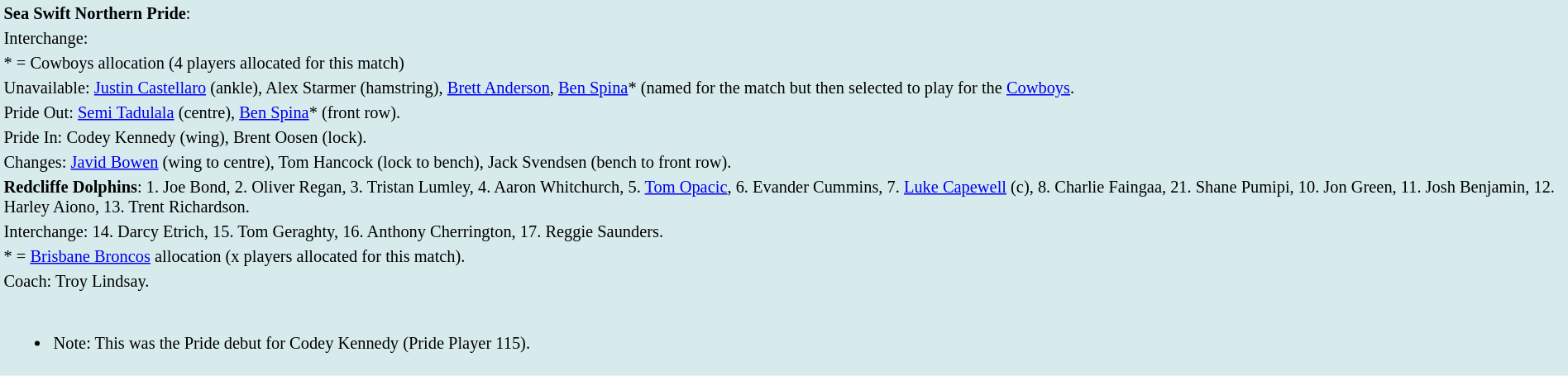<table style="background:#d7ebed; font-size:85%; width:100%;">
<tr>
<td><strong>Sea Swift Northern Pride</strong>:             </td>
</tr>
<tr>
<td>Interchange:    </td>
</tr>
<tr>
<td>* = Cowboys allocation (4 players allocated for this match)</td>
</tr>
<tr>
<td>Unavailable: <a href='#'>Justin Castellaro</a> (ankle), Alex Starmer (hamstring), <a href='#'>Brett Anderson</a>, <a href='#'>Ben Spina</a>* (named for the match but then selected to play for the <a href='#'>Cowboys</a>.</td>
</tr>
<tr>
<td>Pride Out: <a href='#'>Semi Tadulala</a> (centre), <a href='#'>Ben Spina</a>* (front row).</td>
</tr>
<tr>
<td>Pride In: Codey Kennedy (wing), Brent Oosen (lock).</td>
</tr>
<tr>
<td>Changes: <a href='#'>Javid Bowen</a> (wing to centre), Tom Hancock (lock to bench), Jack Svendsen (bench to front row).</td>
</tr>
<tr>
<td><strong>Redcliffe Dolphins</strong>: 1. Joe Bond, 2. Oliver Regan, 3. Tristan Lumley, 4. Aaron Whitchurch, 5. <a href='#'>Tom Opacic</a>, 6. Evander Cummins, 7. <a href='#'>Luke Capewell</a> (c), 8. Charlie Faingaa, 21. Shane Pumipi, 10. Jon Green, 11. Josh Benjamin, 12. Harley Aiono, 13. Trent Richardson.</td>
</tr>
<tr>
<td>Interchange: 14. Darcy Etrich, 15. Tom Geraghty, 16. Anthony Cherrington, 17. Reggie Saunders.</td>
</tr>
<tr>
<td>* = <a href='#'>Brisbane Broncos</a> allocation (x players allocated for this match).</td>
</tr>
<tr>
<td>Coach: Troy Lindsay.</td>
</tr>
<tr>
<td><br><ul><li>Note: This was the Pride debut for Codey Kennedy (Pride Player 115).</li></ul></td>
</tr>
<tr>
</tr>
</table>
